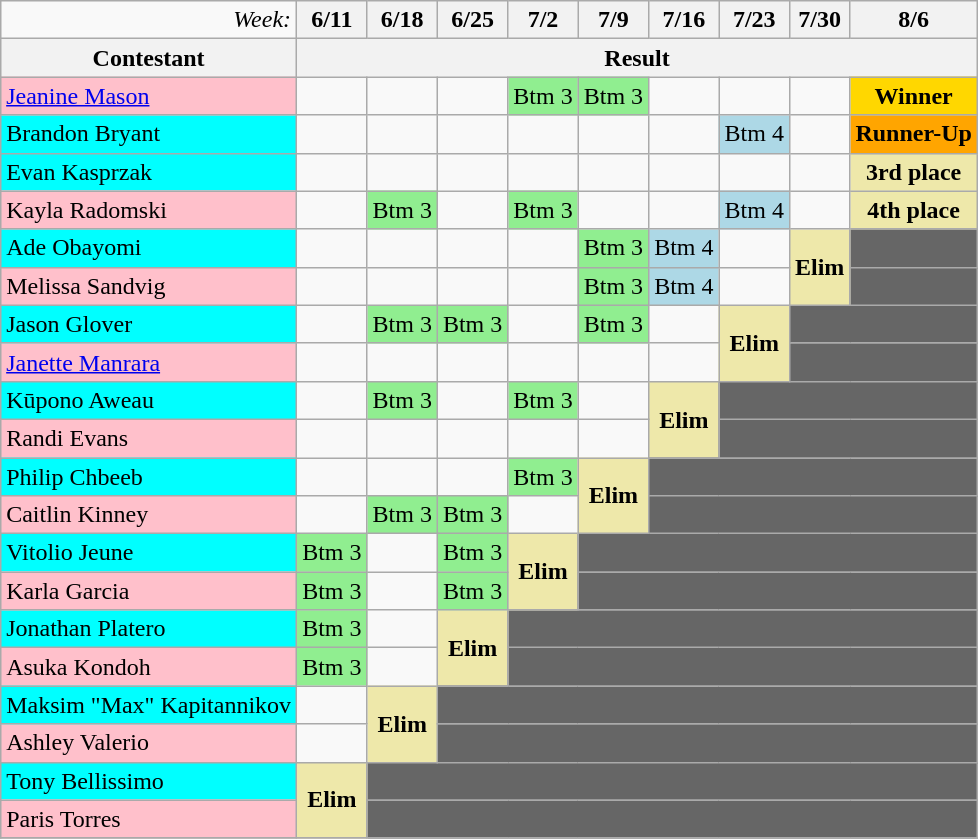<table class="wikitable" style="margin:1em auto;">
<tr>
<td align="right"><em>Week:</em></td>
<th>6/11</th>
<th>6/18</th>
<th>6/25</th>
<th>7/2</th>
<th>7/9</th>
<th>7/16</th>
<th>7/23</th>
<th>7/30</th>
<th>8/6</th>
</tr>
<tr>
<th>Contestant</th>
<th colspan="22" align="center">Result</th>
</tr>
<tr>
<td bgcolor="pink"><a href='#'>Jeanine Mason</a></td>
<td></td>
<td></td>
<td></td>
<td bgcolor="lightgreen" align="center">Btm 3</td>
<td bgcolor="lightgreen" align="center">Btm 3</td>
<td></td>
<td></td>
<td></td>
<td bgcolor="gold" align="center"><strong>Winner</strong></td>
</tr>
<tr>
<td bgcolor="cyan">Brandon Bryant</td>
<td></td>
<td></td>
<td></td>
<td></td>
<td></td>
<td></td>
<td bgcolor="lightblue" align="center">Btm 4</td>
<td></td>
<td bgcolor="orange" align="center"><strong>Runner-Up</strong></td>
</tr>
<tr>
<td bgcolor="cyan">Evan Kasprzak</td>
<td></td>
<td></td>
<td></td>
<td></td>
<td></td>
<td></td>
<td></td>
<td></td>
<td bgcolor="palegoldenrod" align="center"><strong>3rd place</strong></td>
</tr>
<tr>
<td bgcolor="pink">Kayla Radomski</td>
<td></td>
<td bgcolor="lightgreen" align="center">Btm 3</td>
<td></td>
<td bgcolor="lightgreen" align="center">Btm 3</td>
<td></td>
<td></td>
<td bgcolor="lightblue" align="center">Btm 4</td>
<td></td>
<td bgcolor="palegoldenrod" align="center"><strong>4th place</strong></td>
</tr>
<tr>
<td bgcolor="cyan">Ade Obayomi</td>
<td></td>
<td></td>
<td></td>
<td></td>
<td bgcolor="lightgreen" align="center">Btm 3</td>
<td bgcolor="lightblue" align="center">Btm 4</td>
<td></td>
<td rowspan="2" bgcolor="palegoldenrod" align="center"><strong>Elim</strong></td>
<td bgcolor="666666"></td>
</tr>
<tr>
<td bgcolor="pink">Melissa Sandvig</td>
<td></td>
<td></td>
<td></td>
<td></td>
<td bgcolor="lightgreen" align="center">Btm 3</td>
<td bgcolor="lightblue" align="center">Btm 4</td>
<td></td>
<td bgcolor="666666"></td>
</tr>
<tr>
<td bgcolor="cyan">Jason Glover</td>
<td></td>
<td bgcolor="lightgreen" align="center">Btm 3</td>
<td bgcolor="lightgreen" align="center">Btm 3</td>
<td></td>
<td bgcolor="lightgreen" align="center">Btm 3</td>
<td></td>
<td rowspan="2" bgcolor="palegoldenrod" align="center"><strong>Elim</strong></td>
<td colspan="2" bgcolor="666666"></td>
</tr>
<tr>
<td bgcolor="pink"><a href='#'>Janette Manrara</a></td>
<td></td>
<td></td>
<td></td>
<td></td>
<td></td>
<td></td>
<td colspan="2" bgcolor="666666"></td>
</tr>
<tr>
<td bgcolor="cyan">Kūpono Aweau</td>
<td></td>
<td bgcolor="lightgreen" align="center">Btm 3</td>
<td></td>
<td bgcolor="lightgreen" align="center">Btm 3</td>
<td></td>
<td rowspan="2" bgcolor="palegoldenrod" align="center"><strong>Elim</strong></td>
<td colspan="3" bgcolor="666666"></td>
</tr>
<tr>
<td bgcolor="pink">Randi Evans</td>
<td></td>
<td></td>
<td></td>
<td></td>
<td></td>
<td colspan="3" bgcolor="666666"></td>
</tr>
<tr>
<td bgcolor="cyan">Philip Chbeeb</td>
<td></td>
<td></td>
<td></td>
<td bgcolor="lightgreen" align="center">Btm 3</td>
<td rowspan="2" bgcolor="palegoldenrod" align="center"><strong>Elim</strong></td>
<td colspan="4" bgcolor="666666"></td>
</tr>
<tr>
<td bgcolor="pink">Caitlin Kinney</td>
<td></td>
<td bgcolor="lightgreen" align="center">Btm 3</td>
<td bgcolor="lightgreen" align="center">Btm 3</td>
<td></td>
<td colspan="4" bgcolor="666666"></td>
</tr>
<tr>
<td bgcolor="cyan">Vitolio Jeune</td>
<td bgcolor="lightgreen" align="center">Btm 3</td>
<td></td>
<td bgcolor="lightgreen" align="center">Btm 3</td>
<td rowspan="2" bgcolor="palegoldenrod" align="center"><strong>Elim</strong></td>
<td colspan="5" bgcolor="666666"></td>
</tr>
<tr>
<td bgcolor="pink">Karla Garcia</td>
<td bgcolor="lightgreen" align="center">Btm 3</td>
<td></td>
<td bgcolor="lightgreen" align="center">Btm 3</td>
<td colspan="5" bgcolor="666666"></td>
</tr>
<tr>
<td bgcolor="cyan">Jonathan Platero</td>
<td bgcolor="lightgreen" align="center">Btm 3</td>
<td></td>
<td rowspan="2" bgcolor="palegoldenrod" align="center"><strong>Elim</strong></td>
<td colspan="6" bgcolor="666666"></td>
</tr>
<tr>
<td bgcolor="pink">Asuka Kondoh</td>
<td bgcolor="lightgreen" align="center">Btm 3</td>
<td></td>
<td colspan="6" bgcolor="666666"></td>
</tr>
<tr>
<td bgcolor="cyan">Maksim "Max" Kapitannikov</td>
<td></td>
<td rowspan="2" bgcolor="palegoldenrod" align="center"><strong>Elim</strong></td>
<td colspan="7" bgcolor="666666"></td>
</tr>
<tr>
<td bgcolor="pink">Ashley Valerio</td>
<td></td>
<td colspan="7" bgcolor="666666"></td>
</tr>
<tr>
<td bgcolor="cyan">Tony Bellissimo</td>
<td rowspan="2" bgcolor="palegoldenrod" align="center"><strong>Elim</strong></td>
<td colspan="8" bgcolor="666666"></td>
</tr>
<tr>
<td bgcolor="pink">Paris Torres</td>
<td colspan="8" bgcolor="666666"></td>
</tr>
<tr>
</tr>
</table>
